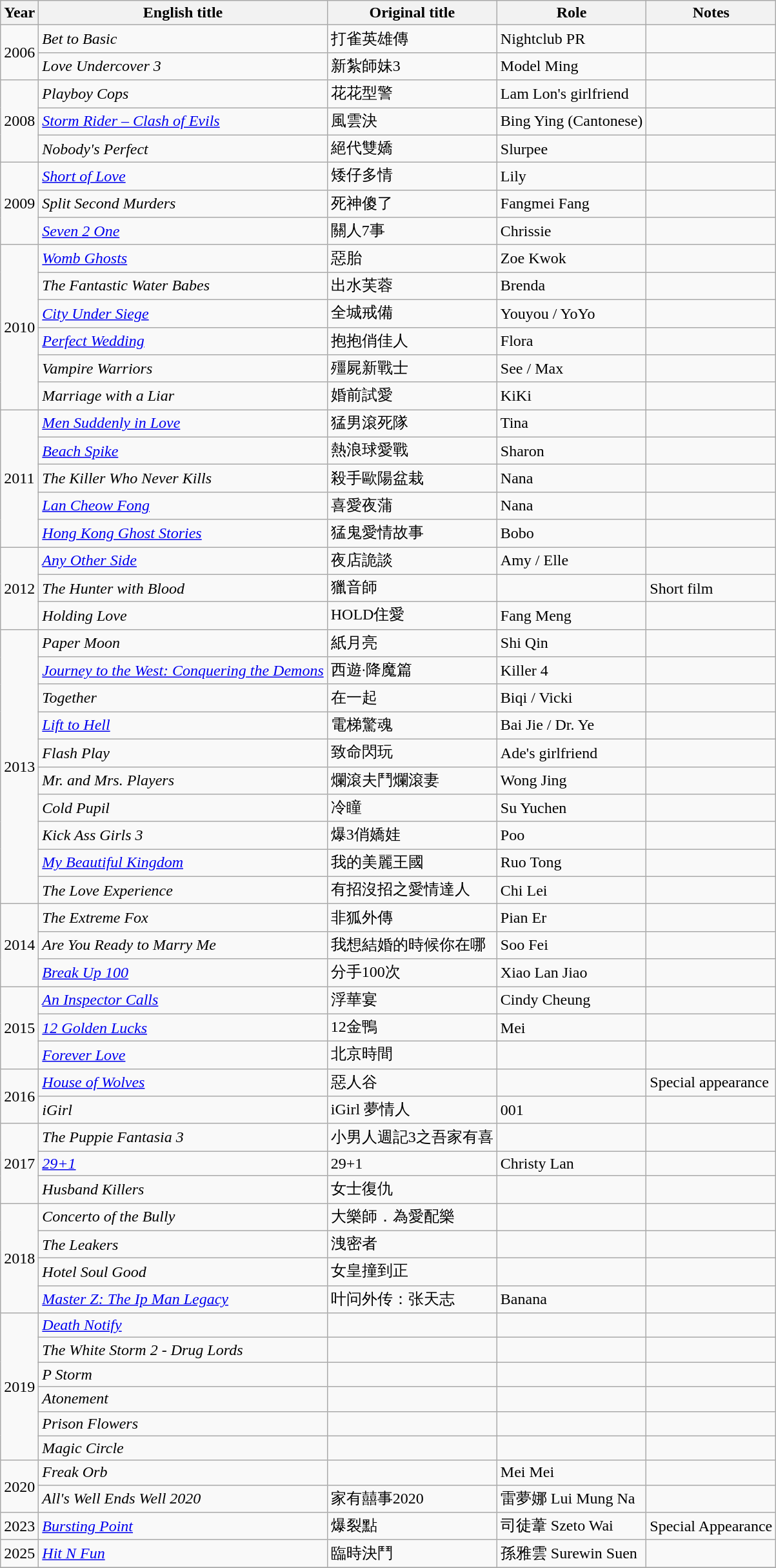<table class="wikitable sortable">
<tr>
<th>Year</th>
<th>English title</th>
<th>Original title</th>
<th>Role</th>
<th>Notes</th>
</tr>
<tr>
<td rowspan="2">2006</td>
<td><em>Bet to Basic</em></td>
<td>打雀英雄傳</td>
<td>Nightclub PR</td>
<td></td>
</tr>
<tr>
<td><em>Love Undercover 3</em></td>
<td>新紮師妹3</td>
<td>Model Ming</td>
<td></td>
</tr>
<tr>
<td rowspan="3">2008</td>
<td><em>Playboy Cops</em></td>
<td>花花型警</td>
<td>Lam Lon's girlfriend</td>
<td></td>
</tr>
<tr>
<td><em><a href='#'>Storm Rider – Clash of Evils</a></em></td>
<td>風雲決</td>
<td>Bing Ying (Cantonese)</td>
<td></td>
</tr>
<tr>
<td><em>Nobody's Perfect</em></td>
<td>絕代雙嬌</td>
<td>Slurpee</td>
<td></td>
</tr>
<tr>
<td rowspan="3">2009</td>
<td><em><a href='#'>Short of Love</a></em></td>
<td>矮仔多情</td>
<td>Lily</td>
<td></td>
</tr>
<tr>
<td><em>Split Second Murders</em></td>
<td>死神傻了</td>
<td>Fangmei Fang</td>
<td></td>
</tr>
<tr>
<td><em><a href='#'>Seven 2 One</a></em></td>
<td>關人7事</td>
<td>Chrissie</td>
<td></td>
</tr>
<tr>
<td rowspan="6">2010</td>
<td><em><a href='#'>Womb Ghosts</a></em></td>
<td>惡胎</td>
<td>Zoe Kwok</td>
<td></td>
</tr>
<tr>
<td><em>The Fantastic Water Babes</em></td>
<td>出水芙蓉</td>
<td>Brenda</td>
<td></td>
</tr>
<tr>
<td><em><a href='#'>City Under Siege</a></em></td>
<td>全城戒備</td>
<td>Youyou / YoYo</td>
<td></td>
</tr>
<tr>
<td><em><a href='#'>Perfect Wedding</a></em></td>
<td>抱抱俏佳人</td>
<td>Flora</td>
<td></td>
</tr>
<tr>
<td><em>Vampire Warriors</em></td>
<td>殭屍新戰士</td>
<td>See / Max</td>
<td></td>
</tr>
<tr>
<td><em>Marriage with a Liar</em></td>
<td>婚前試愛</td>
<td>KiKi</td>
<td></td>
</tr>
<tr>
<td rowspan="5">2011</td>
<td><em><a href='#'>Men Suddenly in Love</a></em></td>
<td>猛男滾死隊</td>
<td>Tina</td>
<td></td>
</tr>
<tr>
<td><em><a href='#'>Beach Spike</a></em></td>
<td>熱浪球愛戰</td>
<td>Sharon</td>
<td></td>
</tr>
<tr>
<td><em>The Killer Who Never Kills</em></td>
<td>殺手歐陽盆栽</td>
<td>Nana</td>
<td></td>
</tr>
<tr>
<td><em><a href='#'>Lan Cheow Fong</a></em></td>
<td>喜愛夜蒲</td>
<td>Nana</td>
<td></td>
</tr>
<tr>
<td><em><a href='#'>Hong Kong Ghost Stories</a></em></td>
<td>猛鬼愛情故事</td>
<td>Bobo</td>
<td></td>
</tr>
<tr>
<td rowspan="3">2012</td>
<td><em><a href='#'>Any Other Side</a></em></td>
<td>夜店詭談</td>
<td>Amy / Elle</td>
<td></td>
</tr>
<tr>
<td><em>The Hunter with Blood</em></td>
<td>獵音師</td>
<td></td>
<td>Short film</td>
</tr>
<tr>
<td><em>Holding Love</em></td>
<td>HOLD住愛</td>
<td>Fang Meng</td>
<td></td>
</tr>
<tr>
<td rowspan="10">2013</td>
<td><em>Paper Moon</em></td>
<td>紙月亮</td>
<td>Shi Qin</td>
<td></td>
</tr>
<tr>
<td><em><a href='#'>Journey to the West: Conquering the Demons</a></em></td>
<td>西遊·降魔篇</td>
<td>Killer 4</td>
<td></td>
</tr>
<tr>
<td><em>Together</em></td>
<td>在一起</td>
<td>Biqi / Vicki</td>
<td></td>
</tr>
<tr>
<td><em><a href='#'>Lift to Hell</a></em></td>
<td>電梯驚魂</td>
<td>Bai Jie / Dr. Ye</td>
<td></td>
</tr>
<tr>
<td><em>Flash Play</em></td>
<td>致命閃玩</td>
<td>Ade's girlfriend</td>
<td></td>
</tr>
<tr>
<td><em>Mr. and Mrs. Players</em></td>
<td>爛滾夫鬥爛滾妻</td>
<td>Wong Jing</td>
<td></td>
</tr>
<tr>
<td><em>Cold Pupil</em></td>
<td>冷瞳</td>
<td>Su Yuchen</td>
<td></td>
</tr>
<tr>
<td><em>Kick Ass Girls 3</em></td>
<td>爆3俏嬌娃</td>
<td>Poo</td>
<td></td>
</tr>
<tr>
<td><em><a href='#'>My Beautiful Kingdom</a></em></td>
<td>我的美麗王國</td>
<td>Ruo Tong</td>
<td></td>
</tr>
<tr>
<td><em>The Love Experience</em></td>
<td>有招沒招之愛情達人</td>
<td>Chi Lei</td>
<td></td>
</tr>
<tr>
<td rowspan="3">2014</td>
<td><em>The Extreme Fox</em></td>
<td>非狐外傳</td>
<td>Pian Er</td>
<td></td>
</tr>
<tr>
<td><em>Are You Ready to Marry Me</em></td>
<td>我想結婚的時候你在哪</td>
<td>Soo Fei</td>
<td></td>
</tr>
<tr>
<td><em><a href='#'>Break Up 100</a></em></td>
<td>分手100次</td>
<td>Xiao Lan Jiao</td>
<td></td>
</tr>
<tr>
<td rowspan="3">2015</td>
<td><em><a href='#'>An Inspector Calls</a></em></td>
<td>浮華宴</td>
<td>Cindy Cheung</td>
<td></td>
</tr>
<tr>
<td><em><a href='#'>12 Golden Lucks</a></em></td>
<td>12金鴨</td>
<td>Mei</td>
<td></td>
</tr>
<tr>
<td><em><a href='#'>Forever Love</a></em></td>
<td>北京時間</td>
<td></td>
<td></td>
</tr>
<tr>
<td rowspan="2">2016</td>
<td><em><a href='#'>House of Wolves</a></em></td>
<td>惡人谷</td>
<td></td>
<td>Special appearance</td>
</tr>
<tr>
<td><em>iGirl</em></td>
<td>iGirl 夢情人</td>
<td>001</td>
<td></td>
</tr>
<tr>
<td rowspan=3>2017</td>
<td><em>The Puppie Fantasia 3</em></td>
<td>小男人週記3之吾家有喜</td>
<td></td>
<td></td>
</tr>
<tr>
<td><em><a href='#'>29+1</a></em></td>
<td>29+1</td>
<td>Christy Lan</td>
<td></td>
</tr>
<tr>
<td><em>Husband Killers</em></td>
<td>女士復仇</td>
<td></td>
<td></td>
</tr>
<tr>
<td rowspan=4>2018</td>
<td><em>Concerto of the Bully</em></td>
<td>大樂師．為愛配樂</td>
<td></td>
<td></td>
</tr>
<tr>
<td><em>The Leakers</em></td>
<td>洩密者</td>
<td></td>
<td></td>
</tr>
<tr>
<td><em>Hotel Soul Good</em></td>
<td>女皇撞到正</td>
<td></td>
<td></td>
</tr>
<tr>
<td><em><a href='#'>Master Z: The Ip Man Legacy</a></em></td>
<td>叶问外传：张天志</td>
<td>Banana</td>
<td></td>
</tr>
<tr>
<td rowspan=6>2019</td>
<td><em><a href='#'>Death Notify</a></em></td>
<td></td>
<td></td>
<td></td>
</tr>
<tr>
<td><em>The White Storm 2 - Drug Lords</em></td>
<td></td>
<td></td>
<td></td>
</tr>
<tr>
<td><em>P Storm</em></td>
<td></td>
<td></td>
<td></td>
</tr>
<tr>
<td><em>Atonement</em></td>
<td></td>
<td></td>
<td></td>
</tr>
<tr>
<td><em>Prison Flowers</em></td>
<td></td>
<td></td>
<td></td>
</tr>
<tr>
<td><em>Magic Circle</em></td>
<td></td>
<td></td>
<td></td>
</tr>
<tr>
<td rowspan=2>2020</td>
<td><em>Freak Orb</em></td>
<td></td>
<td>Mei Mei</td>
<td></td>
</tr>
<tr>
<td><em>All's Well Ends Well 2020</em></td>
<td>家有囍事2020</td>
<td>雷夢娜 Lui Mung Na</td>
<td></td>
</tr>
<tr>
<td rowspan=1>2023</td>
<td><em><a href='#'>Bursting Point</a></em></td>
<td>爆裂點</td>
<td>司徒葦 Szeto Wai</td>
<td>Special Appearance</td>
</tr>
<tr>
<td rowspan=1>2025</td>
<td><em><a href='#'>Hit N Fun</a></em></td>
<td>臨時決鬥</td>
<td>孫雅雲 Surewin Suen</td>
<td></td>
</tr>
<tr>
</tr>
</table>
